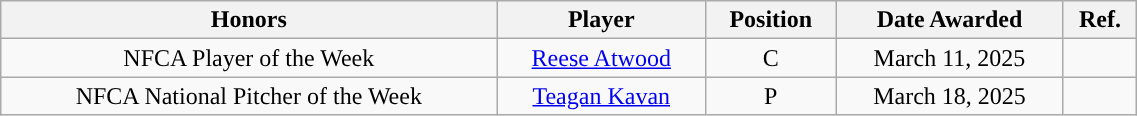<table class="wikitable" style="width: 60%;text-align: center;">
<tr>
<th>Honors</th>
<th>Player</th>
<th>Position</th>
<th>Date Awarded</th>
<th>Ref.</th>
</tr>
<tr align="center">
<td rowspan="1">NFCA Player of the Week</td>
<td><a href='#'>Reese Atwood</a></td>
<td>C</td>
<td rowspan="1">March 11, 2025</td>
<td rowspan="1"></td>
</tr>
<tr align="center">
<td rowspan="1">NFCA National Pitcher of the Week</td>
<td><a href='#'>Teagan Kavan</a></td>
<td>P</td>
<td rowspan="1">March 18, 2025</td>
<td rowspan="1"></td>
</tr>
</table>
